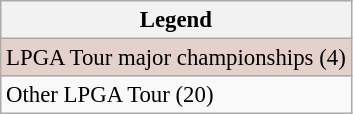<table class="wikitable" style="font-size:95%;">
<tr>
<th>Legend</th>
</tr>
<tr style="background:#e5d1cb;">
<td>LPGA Tour major championships (4)</td>
</tr>
<tr>
<td>Other LPGA Tour (20)</td>
</tr>
</table>
